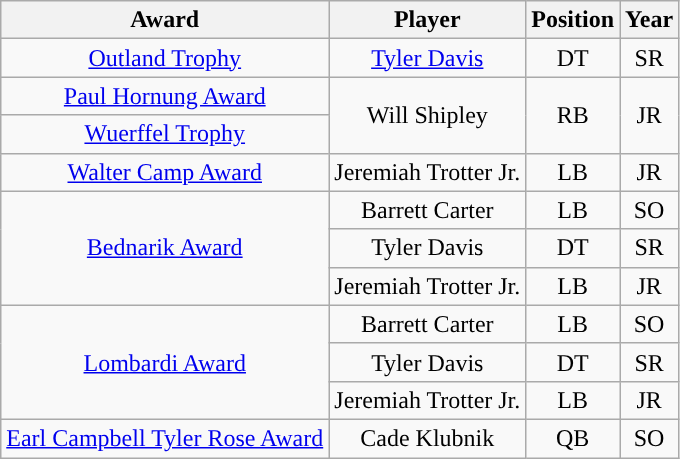<table class="wikitable" style="text-align:center;">
<tr>
<th>Award</th>
<th>Player</th>
<th>Position</th>
<th>Year</th>
</tr>
<tr>
<td><a href='#'>Outland Trophy</a></td>
<td><a href='#'>Tyler Davis</a></td>
<td>DT</td>
<td>SR</td>
</tr>
<tr>
<td><a href='#'>Paul Hornung Award</a></td>
<td rowspan=2>Will Shipley</td>
<td rowspan=2>RB</td>
<td rowspan=2>JR</td>
</tr>
<tr>
<td><a href='#'>Wuerffel Trophy</a></td>
</tr>
<tr>
<td><a href='#'>Walter Camp Award</a></td>
<td>Jeremiah Trotter Jr.</td>
<td>LB</td>
<td>JR</td>
</tr>
<tr>
<td rowspan=3><a href='#'>Bednarik Award</a></td>
<td>Barrett Carter</td>
<td>LB</td>
<td>SO</td>
</tr>
<tr>
<td>Tyler Davis</td>
<td>DT</td>
<td>SR</td>
</tr>
<tr>
<td>Jeremiah Trotter Jr.</td>
<td>LB</td>
<td>JR</td>
</tr>
<tr>
<td rowspan=3><a href='#'>Lombardi Award</a></td>
<td>Barrett Carter</td>
<td>LB</td>
<td>SO</td>
</tr>
<tr>
<td>Tyler Davis</td>
<td>DT</td>
<td>SR</td>
</tr>
<tr>
<td>Jeremiah Trotter Jr.</td>
<td>LB</td>
<td>JR</td>
</tr>
<tr>
<td><a href='#'>Earl Campbell Tyler Rose Award</a></td>
<td>Cade Klubnik</td>
<td>QB</td>
<td>SO</td>
</tr>
</table>
